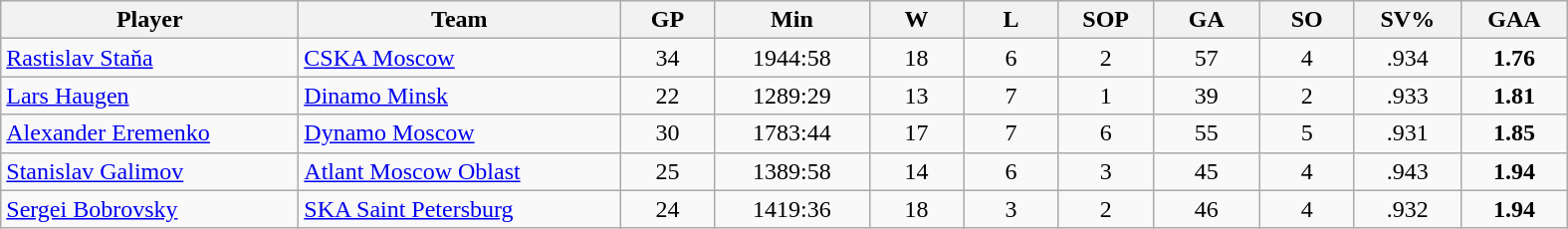<table class="wikitable sortable" style="text-align:center;">
<tr>
<th style="width: 12em;">Player</th>
<th style="width: 13em;">Team</th>
<th style="width: 3.5em;">GP</th>
<th style="width: 6em;">Min</th>
<th style="width: 3.5em;">W</th>
<th style="width: 3.5em;">L</th>
<th style="width: 3.5em;">SOP</th>
<th style="width: 4em;">GA</th>
<th style="width: 3.5em;">SO</th>
<th style="width: 4em;">SV%</th>
<th style="width: 4em;">GAA</th>
</tr>
<tr>
<td align="left"><a href='#'>Rastislav Staňa</a></td>
<td align="left"><a href='#'>CSKA Moscow</a></td>
<td>34</td>
<td>1944:58</td>
<td>18</td>
<td>6</td>
<td>2</td>
<td>57</td>
<td>4</td>
<td>.934</td>
<td><strong>1.76</strong></td>
</tr>
<tr>
<td align="left"><a href='#'>Lars Haugen</a></td>
<td align="left"><a href='#'>Dinamo Minsk</a></td>
<td>22</td>
<td>1289:29</td>
<td>13</td>
<td>7</td>
<td>1</td>
<td>39</td>
<td>2</td>
<td>.933</td>
<td><strong>1.81</strong></td>
</tr>
<tr>
<td align="left"><a href='#'>Alexander Eremenko</a></td>
<td align="left"><a href='#'>Dynamo Moscow</a></td>
<td>30</td>
<td>1783:44</td>
<td>17</td>
<td>7</td>
<td>6</td>
<td>55</td>
<td>5</td>
<td>.931</td>
<td><strong>1.85</strong></td>
</tr>
<tr>
<td align="left"><a href='#'>Stanislav Galimov</a></td>
<td align="left"><a href='#'>Atlant Moscow Oblast</a></td>
<td>25</td>
<td>1389:58</td>
<td>14</td>
<td>6</td>
<td>3</td>
<td>45</td>
<td>4</td>
<td>.943</td>
<td><strong>1.94</strong></td>
</tr>
<tr>
<td align="left"><a href='#'>Sergei Bobrovsky</a></td>
<td align="left"><a href='#'>SKA Saint Petersburg</a></td>
<td>24</td>
<td>1419:36</td>
<td>18</td>
<td>3</td>
<td>2</td>
<td>46</td>
<td>4</td>
<td>.932</td>
<td><strong>1.94</strong></td>
</tr>
</table>
